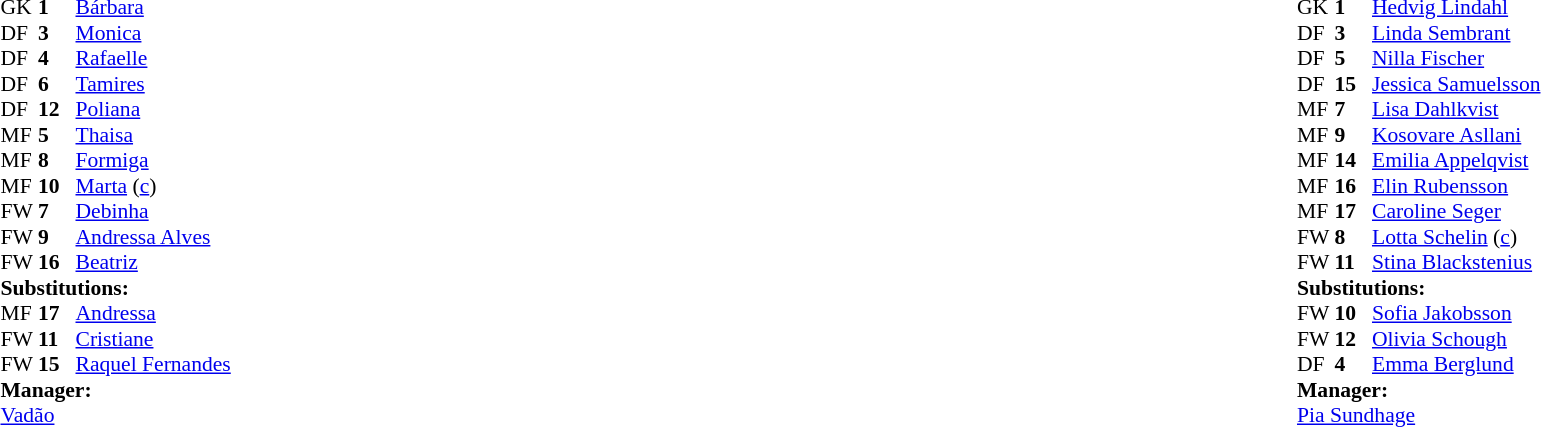<table width="100%">
<tr>
<td valign="top" width="50%"><br><table style="font-size: 90%" cellspacing="0" cellpadding="0">
<tr>
<th width="25"></th>
<th width="25"></th>
</tr>
<tr>
<td>GK</td>
<td><strong>1</strong></td>
<td><a href='#'>Bárbara</a></td>
</tr>
<tr>
<td>DF</td>
<td><strong>3</strong></td>
<td><a href='#'>Monica</a></td>
</tr>
<tr>
<td>DF</td>
<td><strong>4</strong></td>
<td><a href='#'>Rafaelle</a></td>
</tr>
<tr>
<td>DF</td>
<td><strong>6</strong></td>
<td><a href='#'>Tamires</a></td>
</tr>
<tr>
<td>DF</td>
<td><strong>12</strong></td>
<td><a href='#'>Poliana</a></td>
</tr>
<tr>
<td>MF</td>
<td><strong>5</strong></td>
<td><a href='#'>Thaisa</a></td>
<td></td>
<td></td>
</tr>
<tr>
<td>MF</td>
<td><strong>8</strong></td>
<td><a href='#'>Formiga</a></td>
<td></td>
</tr>
<tr>
<td>MF</td>
<td><strong>10</strong></td>
<td><a href='#'>Marta</a> (<a href='#'>c</a>)</td>
</tr>
<tr>
<td>FW</td>
<td><strong>7</strong></td>
<td><a href='#'>Debinha</a></td>
<td></td>
<td></td>
</tr>
<tr>
<td>FW</td>
<td><strong>9</strong></td>
<td><a href='#'>Andressa Alves</a></td>
</tr>
<tr>
<td>FW</td>
<td><strong>16</strong></td>
<td><a href='#'>Beatriz</a></td>
<td></td>
<td></td>
</tr>
<tr>
<td colspan=3><strong>Substitutions:</strong></td>
</tr>
<tr>
<td>MF</td>
<td><strong>17</strong></td>
<td><a href='#'>Andressa</a></td>
<td></td>
<td></td>
</tr>
<tr>
<td>FW</td>
<td><strong>11</strong></td>
<td><a href='#'>Cristiane</a></td>
<td></td>
<td></td>
</tr>
<tr>
<td>FW</td>
<td><strong>15</strong></td>
<td><a href='#'>Raquel Fernandes</a></td>
<td></td>
<td></td>
</tr>
<tr>
<td colspan=3><strong>Manager:</strong></td>
</tr>
<tr>
<td colspan=3><a href='#'>Vadão</a></td>
</tr>
</table>
</td>
<td valign="top"></td>
<td valign="top" width="50%"><br><table style="font-size: 90%" cellspacing="0" cellpadding="0" align="center">
<tr>
<th width="25"></th>
<th width="25"></th>
</tr>
<tr>
<td>GK</td>
<td><strong>1</strong></td>
<td><a href='#'>Hedvig Lindahl</a></td>
</tr>
<tr>
<td>DF</td>
<td><strong>3</strong></td>
<td><a href='#'>Linda Sembrant</a></td>
</tr>
<tr>
<td>DF</td>
<td><strong>5</strong></td>
<td><a href='#'>Nilla Fischer</a></td>
</tr>
<tr>
<td>DF</td>
<td><strong>15</strong></td>
<td><a href='#'>Jessica Samuelsson</a></td>
<td></td>
<td></td>
</tr>
<tr>
<td>MF</td>
<td><strong>7</strong></td>
<td><a href='#'>Lisa Dahlkvist</a></td>
<td></td>
</tr>
<tr>
<td>MF</td>
<td><strong>9</strong></td>
<td><a href='#'>Kosovare Asllani</a></td>
</tr>
<tr>
<td>MF</td>
<td><strong>14</strong></td>
<td><a href='#'>Emilia Appelqvist</a></td>
<td></td>
<td></td>
</tr>
<tr>
<td>MF</td>
<td><strong>16</strong></td>
<td><a href='#'>Elin Rubensson</a></td>
</tr>
<tr>
<td>MF</td>
<td><strong>17</strong></td>
<td><a href='#'>Caroline Seger</a></td>
</tr>
<tr>
<td>FW</td>
<td><strong>8</strong></td>
<td><a href='#'>Lotta Schelin</a> (<a href='#'>c</a>)</td>
</tr>
<tr>
<td>FW</td>
<td><strong>11</strong></td>
<td><a href='#'>Stina Blackstenius</a></td>
<td></td>
<td></td>
</tr>
<tr>
<td colspan=3><strong>Substitutions:</strong></td>
</tr>
<tr>
<td>FW</td>
<td><strong>10</strong></td>
<td><a href='#'>Sofia Jakobsson</a></td>
<td></td>
<td></td>
</tr>
<tr>
<td>FW</td>
<td><strong>12</strong></td>
<td><a href='#'>Olivia Schough</a></td>
<td></td>
<td></td>
</tr>
<tr>
<td>DF</td>
<td><strong>4</strong></td>
<td><a href='#'>Emma Berglund</a></td>
<td></td>
<td></td>
</tr>
<tr>
<td colspan=3><strong>Manager:</strong></td>
</tr>
<tr>
<td colspan=3><a href='#'>Pia Sundhage</a></td>
</tr>
</table>
</td>
</tr>
</table>
